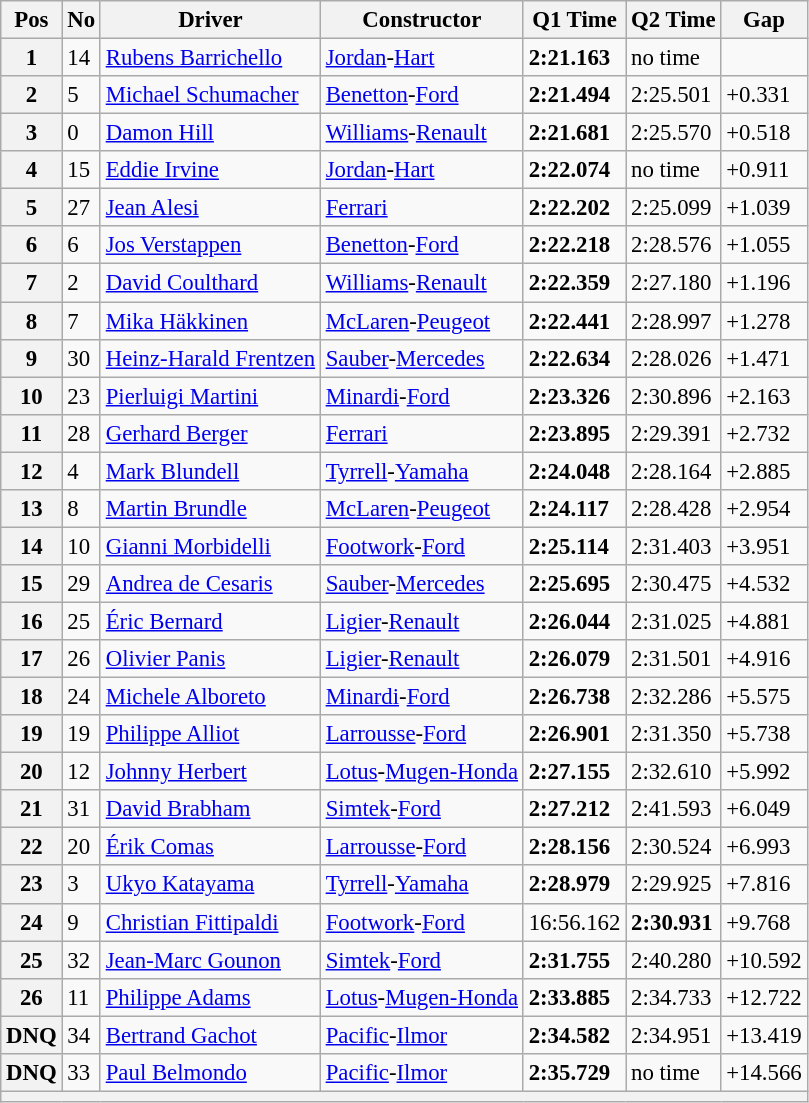<table class="wikitable sortable" style="font-size: 95%;">
<tr>
<th>Pos</th>
<th>No</th>
<th>Driver</th>
<th>Constructor</th>
<th>Q1 Time</th>
<th>Q2 Time</th>
<th>Gap</th>
</tr>
<tr>
<th>1</th>
<td>14</td>
<td> <a href='#'>Rubens Barrichello</a></td>
<td><a href='#'>Jordan</a>-<a href='#'>Hart</a></td>
<td><strong>2:21.163</strong></td>
<td>no time</td>
<td></td>
</tr>
<tr>
<th>2</th>
<td>5</td>
<td> <a href='#'>Michael Schumacher</a></td>
<td><a href='#'>Benetton</a>-<a href='#'>Ford</a></td>
<td><strong>2:21.494</strong></td>
<td>2:25.501</td>
<td>+0.331</td>
</tr>
<tr>
<th>3</th>
<td>0</td>
<td> <a href='#'>Damon Hill</a></td>
<td><a href='#'>Williams</a>-<a href='#'>Renault</a></td>
<td><strong>2:21.681</strong></td>
<td>2:25.570</td>
<td>+0.518</td>
</tr>
<tr>
<th>4</th>
<td>15</td>
<td> <a href='#'>Eddie Irvine</a></td>
<td><a href='#'>Jordan</a>-<a href='#'>Hart</a></td>
<td><strong>2:22.074</strong></td>
<td>no time</td>
<td>+0.911</td>
</tr>
<tr>
<th>5</th>
<td>27</td>
<td> <a href='#'>Jean Alesi</a></td>
<td><a href='#'>Ferrari</a></td>
<td><strong>2:22.202</strong></td>
<td>2:25.099</td>
<td>+1.039</td>
</tr>
<tr>
<th>6</th>
<td>6</td>
<td> <a href='#'>Jos Verstappen</a></td>
<td><a href='#'>Benetton</a>-<a href='#'>Ford</a></td>
<td><strong>2:22.218</strong></td>
<td>2:28.576</td>
<td>+1.055</td>
</tr>
<tr>
<th>7</th>
<td>2</td>
<td> <a href='#'>David Coulthard</a></td>
<td><a href='#'>Williams</a>-<a href='#'>Renault</a></td>
<td><strong>2:22.359</strong></td>
<td>2:27.180</td>
<td>+1.196</td>
</tr>
<tr>
<th>8</th>
<td>7</td>
<td> <a href='#'>Mika Häkkinen</a></td>
<td><a href='#'>McLaren</a>-<a href='#'>Peugeot</a></td>
<td><strong>2:22.441</strong></td>
<td>2:28.997</td>
<td>+1.278</td>
</tr>
<tr>
<th>9</th>
<td>30</td>
<td> <a href='#'>Heinz-Harald Frentzen</a></td>
<td><a href='#'>Sauber</a>-<a href='#'>Mercedes</a></td>
<td><strong>2:22.634</strong></td>
<td>2:28.026</td>
<td>+1.471</td>
</tr>
<tr>
<th>10</th>
<td>23</td>
<td> <a href='#'>Pierluigi Martini</a></td>
<td><a href='#'>Minardi</a>-<a href='#'>Ford</a></td>
<td><strong>2:23.326</strong></td>
<td>2:30.896</td>
<td>+2.163</td>
</tr>
<tr>
<th>11</th>
<td>28</td>
<td> <a href='#'>Gerhard Berger</a></td>
<td><a href='#'>Ferrari</a></td>
<td><strong>2:23.895</strong></td>
<td>2:29.391</td>
<td>+2.732</td>
</tr>
<tr>
<th>12</th>
<td>4</td>
<td> <a href='#'>Mark Blundell</a></td>
<td><a href='#'>Tyrrell</a>-<a href='#'>Yamaha</a></td>
<td><strong>2:24.048</strong></td>
<td>2:28.164</td>
<td>+2.885</td>
</tr>
<tr>
<th>13</th>
<td>8</td>
<td> <a href='#'>Martin Brundle</a></td>
<td><a href='#'>McLaren</a>-<a href='#'>Peugeot</a></td>
<td><strong>2:24.117</strong></td>
<td>2:28.428</td>
<td>+2.954</td>
</tr>
<tr>
<th>14</th>
<td>10</td>
<td> <a href='#'>Gianni Morbidelli</a></td>
<td><a href='#'>Footwork</a>-<a href='#'>Ford</a></td>
<td><strong>2:25.114</strong></td>
<td>2:31.403</td>
<td>+3.951</td>
</tr>
<tr>
<th>15</th>
<td>29</td>
<td> <a href='#'>Andrea de Cesaris</a></td>
<td><a href='#'>Sauber</a>-<a href='#'>Mercedes</a></td>
<td><strong>2:25.695</strong></td>
<td>2:30.475</td>
<td>+4.532</td>
</tr>
<tr>
<th>16</th>
<td>25</td>
<td> <a href='#'>Éric Bernard</a></td>
<td><a href='#'>Ligier</a>-<a href='#'>Renault</a></td>
<td><strong>2:26.044</strong></td>
<td>2:31.025</td>
<td>+4.881</td>
</tr>
<tr>
<th>17</th>
<td>26</td>
<td> <a href='#'>Olivier Panis</a></td>
<td><a href='#'>Ligier</a>-<a href='#'>Renault</a></td>
<td><strong>2:26.079</strong></td>
<td>2:31.501</td>
<td>+4.916</td>
</tr>
<tr>
<th>18</th>
<td>24</td>
<td> <a href='#'>Michele Alboreto</a></td>
<td><a href='#'>Minardi</a>-<a href='#'>Ford</a></td>
<td><strong>2:26.738</strong></td>
<td>2:32.286</td>
<td>+5.575</td>
</tr>
<tr>
<th>19</th>
<td>19</td>
<td> <a href='#'>Philippe Alliot</a></td>
<td><a href='#'>Larrousse</a>-<a href='#'>Ford</a></td>
<td><strong>2:26.901</strong></td>
<td>2:31.350</td>
<td>+5.738</td>
</tr>
<tr>
<th>20</th>
<td>12</td>
<td> <a href='#'>Johnny Herbert</a></td>
<td><a href='#'>Lotus</a>-<a href='#'>Mugen-Honda</a></td>
<td><strong>2:27.155</strong></td>
<td>2:32.610</td>
<td>+5.992</td>
</tr>
<tr>
<th>21</th>
<td>31</td>
<td> <a href='#'>David Brabham</a></td>
<td><a href='#'>Simtek</a>-<a href='#'>Ford</a></td>
<td><strong>2:27.212</strong></td>
<td>2:41.593</td>
<td>+6.049</td>
</tr>
<tr>
<th>22</th>
<td>20</td>
<td> <a href='#'>Érik Comas</a></td>
<td><a href='#'>Larrousse</a>-<a href='#'>Ford</a></td>
<td><strong>2:28.156</strong></td>
<td>2:30.524</td>
<td>+6.993</td>
</tr>
<tr>
<th>23</th>
<td>3</td>
<td> <a href='#'>Ukyo Katayama</a></td>
<td><a href='#'>Tyrrell</a>-<a href='#'>Yamaha</a></td>
<td><strong>2:28.979</strong></td>
<td>2:29.925</td>
<td>+7.816</td>
</tr>
<tr>
<th>24</th>
<td>9</td>
<td> <a href='#'>Christian Fittipaldi</a></td>
<td><a href='#'>Footwork</a>-<a href='#'>Ford</a></td>
<td>16:56.162</td>
<td><strong>2:30.931</strong></td>
<td>+9.768</td>
</tr>
<tr>
<th>25</th>
<td>32</td>
<td> <a href='#'>Jean-Marc Gounon</a></td>
<td><a href='#'>Simtek</a>-<a href='#'>Ford</a></td>
<td><strong>2:31.755</strong></td>
<td>2:40.280</td>
<td>+10.592</td>
</tr>
<tr>
<th>26</th>
<td>11</td>
<td> <a href='#'>Philippe Adams</a></td>
<td><a href='#'>Lotus</a>-<a href='#'>Mugen-Honda</a></td>
<td><strong>2:33.885</strong></td>
<td>2:34.733</td>
<td>+12.722</td>
</tr>
<tr>
<th>DNQ</th>
<td>34</td>
<td> <a href='#'>Bertrand Gachot</a></td>
<td><a href='#'>Pacific</a>-<a href='#'>Ilmor</a></td>
<td><strong>2:34.582</strong></td>
<td>2:34.951</td>
<td>+13.419</td>
</tr>
<tr>
<th>DNQ</th>
<td>33</td>
<td> <a href='#'>Paul Belmondo</a></td>
<td><a href='#'>Pacific</a>-<a href='#'>Ilmor</a></td>
<td><strong>2:35.729</strong></td>
<td>no time</td>
<td>+14.566</td>
</tr>
<tr>
<th colspan="7"></th>
</tr>
</table>
